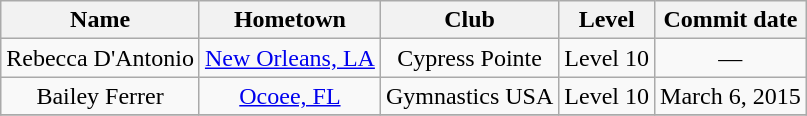<table class="wikitable sortable" style="text-align:center;">
<tr>
<th>Name</th>
<th>Hometown</th>
<th>Club</th>
<th>Level</th>
<th>Commit date</th>
</tr>
<tr>
<td>Rebecca D'Antonio</td>
<td><a href='#'>New Orleans, LA</a></td>
<td>Cypress Pointe</td>
<td>Level 10</td>
<td>—</td>
</tr>
<tr>
<td>Bailey Ferrer</td>
<td><a href='#'>Ocoee, FL</a></td>
<td>Gymnastics USA</td>
<td>Level 10</td>
<td>March 6, 2015</td>
</tr>
<tr>
</tr>
</table>
